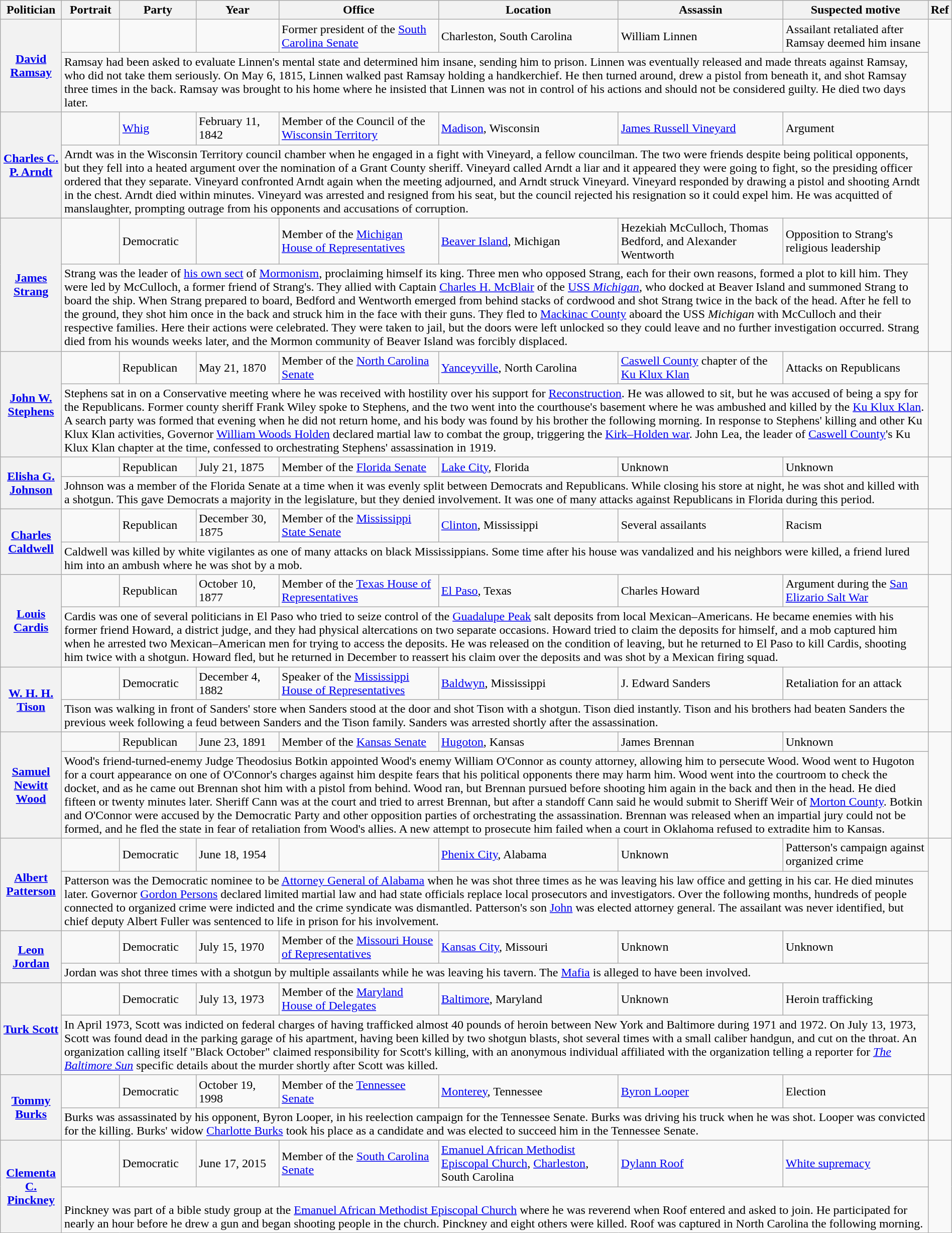<table class="wikitable" style="width:100%;">
<tr>
<th>Politician</th>
<th>Portrait</th>
<th>Party</th>
<th>Year</th>
<th>Office</th>
<th>Location</th>
<th>Assassin</th>
<th>Suspected motive</th>
<th>Ref</th>
</tr>
<tr>
<th rowspan="2"><a href='#'>David Ramsay</a></th>
<td></td>
<td></td>
<td></td>
<td>Former president of the <a href='#'>South Carolina Senate</a></td>
<td>Charleston, South Carolina</td>
<td>William Linnen</td>
<td>Assailant retaliated after Ramsay deemed him insane</td>
<td rowspan="2"></td>
</tr>
<tr class="expand-child">
<td colspan="7">Ramsay had been asked to evaluate Linnen's mental state and determined him insane, sending him to prison. Linnen was eventually released and made threats against Ramsay, who did not take them seriously. On May 6, 1815, Linnen walked past Ramsay holding a handkerchief. He then turned around, drew a pistol from beneath it, and shot Ramsay three times in the back. Ramsay was brought to his home where he insisted that Linnen was not in control of his actions and should not be considered guilty. He died two days later.</td>
</tr>
<tr>
<th rowspan="2"><a href='#'>Charles C. P. Arndt</a></th>
<td></td>
<td><a href='#'>Whig</a></td>
<td>February 11, 1842</td>
<td>Member of the Council of the <a href='#'>Wisconsin Territory</a></td>
<td><a href='#'>Madison</a>, Wisconsin</td>
<td><a href='#'>James Russell Vineyard</a></td>
<td>Argument</td>
<td rowspan="2"></td>
</tr>
<tr class="expand-child">
<td colspan="7">Arndt was in the Wisconsin Territory council chamber when he engaged in a fight with Vineyard, a fellow councilman. The two were friends despite being political opponents, but they fell into a heated argument over the nomination of a Grant County sheriff. Vineyard called Arndt a liar and it appeared they were going to fight, so the presiding officer ordered that they separate. Vineyard confronted Arndt again when the meeting adjourned, and Arndt struck Vineyard. Vineyard responded by drawing a pistol and shooting Arndt in the chest. Arndt died within minutes. Vineyard was arrested and resigned from his seat, but the council rejected his resignation so it could expel him. He was acquitted of manslaughter, prompting outrage from his opponents and accusations of corruption.</td>
</tr>
<tr>
<th rowspan="2"><a href='#'>James Strang</a></th>
<td></td>
<td>Democratic</td>
<td></td>
<td>Member of the <a href='#'>Michigan House of Representatives</a></td>
<td><a href='#'>Beaver Island</a>, Michigan</td>
<td>Hezekiah McCulloch, Thomas Bedford, and Alexander Wentworth</td>
<td>Opposition to Strang's religious leadership</td>
<td rowspan="2"></td>
</tr>
<tr class="expand-child">
<td colspan="7">Strang was the leader of <a href='#'>his own sect</a> of <a href='#'>Mormonism</a>, proclaiming himself its king. Three men who opposed Strang, each for their own reasons, formed a plot to kill him. They were led by McCulloch, a former friend of Strang's. They allied with Captain <a href='#'>Charles H. McBlair</a> of the <a href='#'>USS <em>Michigan</em></a>, who docked at Beaver Island and summoned Strang to board the ship. When Strang prepared to board, Bedford and Wentworth emerged from behind stacks of cordwood and shot Strang twice in the back of the head. After he fell to the ground, they shot him once in the back and struck him in the face with their guns. They fled to <a href='#'>Mackinac County</a> aboard the USS <em>Michigan</em> with McCulloch and their respective families. Here their actions were celebrated. They were taken to jail, but the doors were left unlocked so they could leave and no further investigation occurred. Strang died from his wounds weeks later, and the Mormon community of Beaver Island was forcibly displaced.</td>
</tr>
<tr>
<th rowspan="2"><a href='#'>John W. Stephens</a></th>
<td></td>
<td>Republican</td>
<td>May 21, 1870</td>
<td>Member of the <a href='#'>North Carolina Senate</a></td>
<td><a href='#'>Yanceyville</a>, North Carolina</td>
<td><a href='#'>Caswell County</a> chapter of the <a href='#'>Ku Klux Klan</a></td>
<td>Attacks on Republicans</td>
<td rowspan="2"></td>
</tr>
<tr class="expand-child">
<td colspan="7">Stephens sat in on a Conservative meeting where he was received with hostility over his support for <a href='#'>Reconstruction</a>. He was allowed to sit, but he was accused of being a spy for the Republicans. Former county sheriff Frank Wiley spoke to Stephens, and the two went into the courthouse's basement where he was ambushed and killed by the <a href='#'>Ku Klux Klan</a>. A search party was formed that evening when he did not return home, and his body was found by his brother the following morning. In response to Stephens' killing and other Ku Klux Klan activities, Governor <a href='#'>William Woods Holden</a> declared martial law to combat the group, triggering the <a href='#'>Kirk–Holden war</a>. John Lea, the leader of <a href='#'>Caswell County</a>'s Ku Klux Klan chapter at the time, confessed to orchestrating Stephens' assassination in 1919.</td>
</tr>
<tr>
<th rowspan="2"><a href='#'>Elisha G. Johnson</a></th>
<td></td>
<td>Republican</td>
<td>July 21, 1875</td>
<td>Member of the <a href='#'>Florida Senate</a></td>
<td><a href='#'>Lake City</a>, Florida</td>
<td>Unknown</td>
<td>Unknown</td>
<td rowspan="2"></td>
</tr>
<tr class="expand-child">
<td colspan="7">Johnson was a member of the Florida Senate at a time when it was evenly split between Democrats and Republicans. While closing his store at night, he was shot and killed with a shotgun. This gave Democrats a majority in the legislature, but they denied involvement. It was one of many attacks against Republicans in Florida during this period.</td>
</tr>
<tr>
<th rowspan="2"><a href='#'>Charles Caldwell</a></th>
<td></td>
<td>Republican</td>
<td>December 30, 1875</td>
<td>Member of the <a href='#'>Mississippi State Senate</a></td>
<td><a href='#'>Clinton</a>, Mississippi</td>
<td>Several assailants</td>
<td>Racism</td>
<td rowspan="2"></td>
</tr>
<tr class="expand-child">
<td colspan="7">Caldwell was killed by white vigilantes as one of many attacks on black Mississippians. Some time after his house was vandalized and his neighbors were killed, a friend lured him into an ambush where he was shot by a mob.</td>
</tr>
<tr>
<th rowspan="2"><a href='#'>Louis Cardis</a></th>
<td></td>
<td>Republican</td>
<td>October 10, 1877</td>
<td>Member of the <a href='#'>Texas House of Representatives</a></td>
<td><a href='#'>El Paso</a>, Texas</td>
<td>Charles Howard</td>
<td>Argument during the <a href='#'>San Elizario Salt War</a></td>
<td rowspan="2"></td>
</tr>
<tr class="expand-child">
<td colspan="7">Cardis was one of several politicians in El Paso who tried to seize control of the <a href='#'>Guadalupe Peak</a> salt deposits from local Mexican–Americans. He became enemies with his former friend Howard, a district judge, and they had physical altercations on two separate occasions. Howard tried to claim the deposits for himself, and a mob captured him when he arrested two Mexican–American men for trying to access the deposits. He was released on the condition of leaving, but he returned to El Paso to kill Cardis, shooting him twice with a shotgun. Howard fled, but he returned in December to reassert his claim over the deposits and was shot by a Mexican firing squad.</td>
</tr>
<tr>
<th rowspan="2"><a href='#'>W. H. H. Tison</a></th>
<td></td>
<td>Democratic</td>
<td>December 4, 1882</td>
<td>Speaker of the <a href='#'>Mississippi House of Representatives</a></td>
<td><a href='#'>Baldwyn</a>, Mississippi</td>
<td>J. Edward Sanders</td>
<td>Retaliation for an attack</td>
<td rowspan="2"></td>
</tr>
<tr class="expand-child">
<td colspan="7">Tison was walking in front of Sanders' store when Sanders stood at the door and shot Tison with a shotgun. Tison died instantly. Tison and his brothers had beaten Sanders the previous week following a feud between Sanders and the Tison family. Sanders was arrested shortly after the assassination.</td>
</tr>
<tr>
<th rowspan="2"><a href='#'>Samuel Newitt Wood</a></th>
<td></td>
<td>Republican</td>
<td>June 23, 1891</td>
<td>Member of the <a href='#'>Kansas Senate</a></td>
<td><a href='#'>Hugoton</a>, Kansas</td>
<td>James Brennan</td>
<td>Unknown</td>
<td rowspan="2"></td>
</tr>
<tr class="expand-child">
<td colspan="7">Wood's friend-turned-enemy Judge Theodosius Botkin appointed Wood's enemy William O'Connor as county attorney, allowing him to persecute Wood. Wood went to Hugoton for a court appearance on one of O'Connor's charges against him despite fears that his political opponents there may harm him. Wood went into the courtroom to check the docket, and as he came out Brennan shot him with a pistol from behind. Wood ran, but Brennan pursued before shooting him again in the back and then in the head. He died fifteen or twenty minutes later. Sheriff Cann was at the court and tried to arrest Brennan, but after a standoff Cann said he would submit to Sheriff Weir of <a href='#'>Morton County</a>. Botkin and O'Connor were accused by the Democratic Party and other opposition parties of orchestrating the assassination. Brennan was released when an impartial jury could not be formed, and he fled the state in fear of retaliation from Wood's allies. A new attempt to prosecute him failed when a court in Oklahoma refused to extradite him to Kansas.</td>
</tr>
<tr>
<th rowspan="2"><a href='#'>Albert Patterson</a></th>
<td></td>
<td>Democratic</td>
<td>June 18, 1954</td>
<td></td>
<td><a href='#'>Phenix City</a>, Alabama</td>
<td>Unknown</td>
<td>Patterson's campaign against organized crime</td>
<td rowspan="2"></td>
</tr>
<tr class="expand-child">
<td colspan="7">Patterson was the Democratic nominee to be <a href='#'>Attorney General of Alabama</a> when he was shot three times as he was leaving his law office and getting in his car. He died minutes later. Governor <a href='#'>Gordon Persons</a> declared limited martial law and had state officials replace local prosecutors and investigators. Over the following months, hundreds of people connected to organized crime were indicted and the crime syndicate was dismantled. Patterson's son <a href='#'>John</a> was elected attorney general. The assailant was never identified, but chief deputy Albert Fuller was sentenced to life in prison for his involvement.</td>
</tr>
<tr>
<th rowspan="2"><a href='#'>Leon Jordan</a></th>
<td></td>
<td>Democratic</td>
<td>July 15, 1970</td>
<td>Member of the <a href='#'>Missouri House of Representatives</a></td>
<td><a href='#'>Kansas City</a>, Missouri</td>
<td>Unknown</td>
<td>Unknown</td>
<td rowspan="2"></td>
</tr>
<tr class="expand-child">
<td colspan="7">Jordan was shot three times with a shotgun by multiple assailants while he was leaving his tavern. The <a href='#'>Mafia</a> is alleged to have been involved.</td>
</tr>
<tr>
<th rowspan="2"><a href='#'>Turk Scott</a></th>
<td></td>
<td>Democratic</td>
<td>July 13, 1973</td>
<td>Member of the <a href='#'>Maryland House of Delegates</a></td>
<td><a href='#'>Baltimore</a>, Maryland</td>
<td>Unknown</td>
<td>Heroin trafficking</td>
<td rowspan="2"></td>
</tr>
<tr class="expand-child">
<td colspan="7">In April 1973, Scott was indicted on federal charges of having trafficked almost 40 pounds of heroin between New York and Baltimore during 1971 and 1972. On July 13, 1973, Scott was found dead in the parking garage of his apartment, having been killed by two shotgun blasts, shot several times with a small caliber handgun, and cut on the throat. An organization calling itself "Black October" claimed responsibility for Scott's killing, with an anonymous individual affiliated with the organization telling a reporter for <em><a href='#'>The Baltimore Sun</a></em> specific details about the murder shortly after Scott was killed.</td>
</tr>
<tr>
<th rowspan="2"><a href='#'>Tommy Burks</a></th>
<td></td>
<td>Democratic</td>
<td>October 19, 1998</td>
<td>Member of the <a href='#'>Tennessee Senate</a></td>
<td><a href='#'>Monterey</a>, Tennessee</td>
<td><a href='#'>Byron Looper</a></td>
<td>Election</td>
<td rowspan="2"></td>
</tr>
<tr class="expand-child">
<td colspan="7">Burks was assassinated by his opponent, Byron Looper, in his reelection campaign for the Tennessee Senate. Burks was driving his truck when he was shot. Looper was convicted for the killing. Burks' widow <a href='#'>Charlotte Burks</a> took his place as a candidate and was elected to succeed him in the Tennessee Senate.</td>
</tr>
<tr>
<th rowspan="2"><a href='#'>Clementa C. Pinckney</a></th>
<td></td>
<td>Democratic</td>
<td>June 17, 2015</td>
<td>Member of the <a href='#'>South Carolina Senate</a></td>
<td><a href='#'>Emanuel African Methodist Episcopal Church</a>, <a href='#'>Charleston</a>, South Carolina</td>
<td><a href='#'>Dylann Roof</a></td>
<td><a href='#'>White supremacy</a></td>
<td rowspan="2"></td>
</tr>
<tr class="expand-child">
<td colspan="7"><br>Pinckney was part of a bible study group at the <a href='#'>Emanuel African Methodist Episcopal Church</a> where he was reverend when Roof entered and asked to join. He participated for nearly an hour before he drew a gun and began shooting people in the church. Pinckney and eight others were killed. Roof was captured in North Carolina the following morning.</td>
</tr>
</table>
